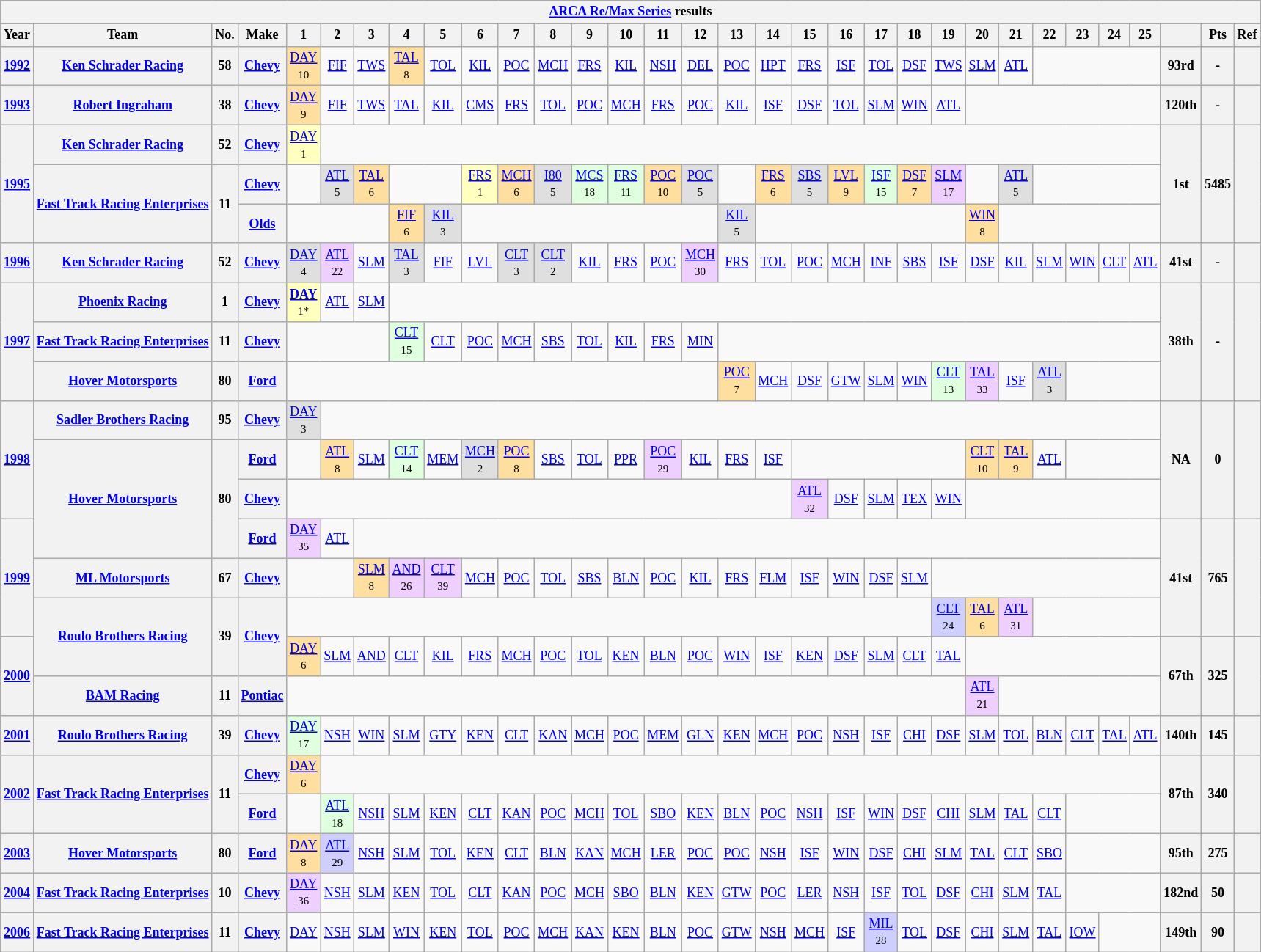<table class="wikitable" style="text-align:center; font-size:75%">
<tr>
<th colspan=45><a href='#'>ARCA Re/Max Series</a> results</th>
</tr>
<tr>
<th>Year</th>
<th>Team</th>
<th>No.</th>
<th>Make</th>
<th>1</th>
<th>2</th>
<th>3</th>
<th>4</th>
<th>5</th>
<th>6</th>
<th>7</th>
<th>8</th>
<th>9</th>
<th>10</th>
<th>11</th>
<th>12</th>
<th>13</th>
<th>14</th>
<th>15</th>
<th>16</th>
<th>17</th>
<th>18</th>
<th>19</th>
<th>20</th>
<th>21</th>
<th>22</th>
<th>23</th>
<th>24</th>
<th>25</th>
<th></th>
<th>Pts</th>
<th>Ref</th>
</tr>
<tr>
<th><a href='#'>1992</a></th>
<th><a href='#'>Ken Schrader Racing</a></th>
<th>58</th>
<th><a href='#'>Chevy</a></th>
<td style="background:#FFDF9F;"><a href='#'>DAY</a><br><small>10</small></td>
<td><a href='#'>FIF</a></td>
<td><a href='#'>TWS</a></td>
<td style="background:#FFDF9F;"><a href='#'>TAL</a><br><small>8</small></td>
<td><a href='#'>TOL</a></td>
<td><a href='#'>KIL</a></td>
<td><a href='#'>POC</a></td>
<td><a href='#'>MCH</a></td>
<td><a href='#'>FRS</a></td>
<td><a href='#'>KIL</a></td>
<td><a href='#'>NSH</a></td>
<td><a href='#'>DEL</a></td>
<td><a href='#'>POC</a></td>
<td><a href='#'>HPT</a></td>
<td><a href='#'>FRS</a></td>
<td><a href='#'>ISF</a></td>
<td><a href='#'>TOL</a></td>
<td><a href='#'>DSF</a></td>
<td><a href='#'>TWS</a></td>
<td><a href='#'>SLM</a></td>
<td><a href='#'>ATL</a></td>
<td colspan=4></td>
<th>93rd</th>
<th>-</th>
<th></th>
</tr>
<tr>
<th><a href='#'>1993</a></th>
<th><a href='#'>Robert Ingraham</a></th>
<th>38</th>
<th><a href='#'>Chevy</a></th>
<td style="background:#FFDF9F;"><a href='#'>DAY</a><br><small>9</small></td>
<td><a href='#'>FIF</a></td>
<td><a href='#'>TWS</a></td>
<td><a href='#'>TAL</a></td>
<td><a href='#'>KIL</a></td>
<td><a href='#'>CMS</a></td>
<td><a href='#'>FRS</a></td>
<td><a href='#'>TOL</a></td>
<td><a href='#'>POC</a></td>
<td><a href='#'>MCH</a></td>
<td><a href='#'>FRS</a></td>
<td><a href='#'>POC</a></td>
<td><a href='#'>KIL</a></td>
<td><a href='#'>ISF</a></td>
<td><a href='#'>DSF</a></td>
<td><a href='#'>TOL</a></td>
<td><a href='#'>SLM</a></td>
<td><a href='#'>WIN</a></td>
<td><a href='#'>ATL</a></td>
<td colspan=6></td>
<th>120th</th>
<th>-</th>
<th></th>
</tr>
<tr>
<th rowspan=3><a href='#'>1995</a></th>
<th><a href='#'>Ken Schrader Racing</a></th>
<th>52</th>
<th><a href='#'>Chevy</a></th>
<td style="background:#FFFFBF;"><a href='#'>DAY</a><br><small>1</small></td>
<td colspan=24></td>
<th rowspan=3>1st</th>
<th rowspan=3>5485</th>
<th rowspan=3></th>
</tr>
<tr>
<th rowspan=2><a href='#'>Fast Track Racing Enterprises</a></th>
<th rowspan=2>11</th>
<th><a href='#'>Chevy</a></th>
<td></td>
<td style="background:#DFDFDF;"><a href='#'>ATL</a><br><small>5</small></td>
<td style="background:#FFDF9F;"><a href='#'>TAL</a><br><small>6</small></td>
<td colspan=2></td>
<td style="background:#FFFFBF;"><a href='#'>FRS</a><br><small>1</small></td>
<td style="background:#FFDF9F;"><a href='#'>MCH</a><br><small>6</small></td>
<td style="background:#DFDFDF;"><a href='#'>I80</a><br><small>5</small></td>
<td style="background:#DFFFDF;"><a href='#'>MCS</a><br><small>18</small></td>
<td style="background:#DFFFDF;"><a href='#'>FRS</a><br><small>11</small></td>
<td style="background:#FFDF9F;"><a href='#'>POC</a><br><small>10</small></td>
<td style="background:#DFDFDF;"><a href='#'>POC</a><br><small>5</small></td>
<td></td>
<td style="background:#FFDF9F;"><a href='#'>FRS</a><br><small>6</small></td>
<td style="background:#DFDFDF;"><a href='#'>SBS</a><br><small>5</small></td>
<td style="background:#FFDF9F;"><a href='#'>LVL</a><br><small>9</small></td>
<td style="background:#DFFFDF;"><a href='#'>ISF</a><br><small>15</small></td>
<td style="background:#FFDF9F;"><a href='#'>DSF</a><br><small>7</small></td>
<td style="background:#EFCFFF;"><a href='#'>SLM</a><br><small>17</small></td>
<td></td>
<td style="background:#DFDFDF;"><a href='#'>ATL</a><br><small>5</small></td>
<td colspan=4></td>
</tr>
<tr>
<th><a href='#'>Olds</a></th>
<td colspan=3></td>
<td style="background:#FFDF9F;"><a href='#'>FIF</a><br><small>6</small></td>
<td style="background:#DFDFDF;"><a href='#'>KIL</a><br><small>3</small></td>
<td colspan=7></td>
<td style="background:#DFDFDF;"><a href='#'>KIL</a><br><small>5</small></td>
<td colspan=6></td>
<td style="background:#FFDF9F;"><a href='#'>WIN</a><br><small>8</small></td>
<td colspan=5></td>
</tr>
<tr>
<th><a href='#'>1996</a></th>
<th><a href='#'>Ken Schrader Racing</a></th>
<th>52</th>
<th><a href='#'>Chevy</a></th>
<td style="background:#DFDFDF;"><a href='#'>DAY</a><br><small>4</small></td>
<td style="background:#EFCFFF;"><a href='#'>ATL</a><br><small>22</small></td>
<td><a href='#'>SLM</a></td>
<td style="background:#DFDFDF;"><a href='#'>TAL</a><br><small>3</small></td>
<td><a href='#'>FIF</a></td>
<td><a href='#'>LVL</a></td>
<td style="background:#DFDFDF;"><a href='#'>CLT</a><br><small>3</small></td>
<td style="background:#DFDFDF;"><a href='#'>CLT</a><br><small>2</small></td>
<td><a href='#'>KIL</a></td>
<td><a href='#'>FRS</a></td>
<td><a href='#'>POC</a></td>
<td style="background:#EFCFFF;"><a href='#'>MCH</a><br><small>30</small></td>
<td><a href='#'>FRS</a></td>
<td><a href='#'>TOL</a></td>
<td><a href='#'>POC</a></td>
<td><a href='#'>MCH</a></td>
<td><a href='#'>INF</a></td>
<td><a href='#'>SBS</a></td>
<td><a href='#'>ISF</a></td>
<td><a href='#'>DSF</a></td>
<td><a href='#'>KIL</a></td>
<td><a href='#'>SLM</a></td>
<td><a href='#'>WIN</a></td>
<td><a href='#'>CLT</a></td>
<td><a href='#'>ATL</a></td>
<th>41st</th>
<th>-</th>
<th></th>
</tr>
<tr>
<th rowspan=3><a href='#'>1997</a></th>
<th><a href='#'>Phoenix Racing</a></th>
<th>1</th>
<th><a href='#'>Chevy</a></th>
<td style="background:#FFFFBF;"><strong><a href='#'>DAY</a></strong><br><small>1*</small></td>
<td><a href='#'>ATL</a></td>
<td><a href='#'>SLM</a></td>
<td colspan=22></td>
<th rowspan=3>38th</th>
<th rowspan=3>-</th>
<th rowspan=3></th>
</tr>
<tr>
<th><a href='#'>Fast Track Racing Enterprises</a></th>
<th>11</th>
<th><a href='#'>Chevy</a></th>
<td colspan=3></td>
<td style="background:#DFFFDF;"><a href='#'>CLT</a><br><small>15</small></td>
<td><a href='#'>CLT</a></td>
<td><a href='#'>POC</a></td>
<td><a href='#'>MCH</a></td>
<td><a href='#'>SBS</a></td>
<td><a href='#'>TOL</a></td>
<td><a href='#'>KIL</a></td>
<td><a href='#'>FRS</a></td>
<td><a href='#'>MIN</a></td>
<td colspan=13></td>
</tr>
<tr>
<th><a href='#'>Hover Motorsports</a></th>
<th>80</th>
<th><a href='#'>Ford</a></th>
<td colspan=12></td>
<td style="background:#FFDF9F;"><a href='#'>POC</a><br><small>7</small></td>
<td><a href='#'>MCH</a></td>
<td><a href='#'>DSF</a></td>
<td><a href='#'>GTW</a></td>
<td><a href='#'>SLM</a></td>
<td><a href='#'>WIN</a></td>
<td style="background:#DFFFDF;"><a href='#'>CLT</a><br><small>13</small></td>
<td style="background:#EFCFFF;"><a href='#'>TAL</a><br><small>33</small></td>
<td><a href='#'>ISF</a></td>
<td style="background:#DFDFDF;"><a href='#'>ATL</a><br><small>3</small></td>
<td colspan=3></td>
</tr>
<tr>
<th rowspan=3><a href='#'>1998</a></th>
<th><a href='#'>Sadler Brothers Racing</a></th>
<th>95</th>
<th><a href='#'>Chevy</a></th>
<td style="background:#DFDFDF;"><a href='#'>DAY</a><br><small>3</small></td>
<td colspan=24></td>
<th rowspan=3>NA</th>
<th rowspan=3>0</th>
<th rowspan=3></th>
</tr>
<tr>
<th rowspan=3><a href='#'>Hover Motorsports</a></th>
<th rowspan=3>80</th>
<th><a href='#'>Ford</a></th>
<td></td>
<td style="background:#FFDF9F;"><a href='#'>ATL</a><br><small>8</small></td>
<td><a href='#'>SLM</a></td>
<td style="background:#DFFFDF;"><a href='#'>CLT</a><br><small>14</small></td>
<td><a href='#'>MEM</a></td>
<td style="background:#DFDFDF;"><a href='#'>MCH</a><br><small>2</small></td>
<td style="background:#FFDF9F;"><a href='#'>POC</a><br><small>8</small></td>
<td><a href='#'>SBS</a></td>
<td><a href='#'>TOL</a></td>
<td><a href='#'>PPR</a></td>
<td style="background:#EFCFFF;"><a href='#'>POC</a><br><small>29</small></td>
<td><a href='#'>KIL</a></td>
<td><a href='#'>FRS</a></td>
<td><a href='#'>ISF</a></td>
<td colspan=5></td>
<td style="background:#FFDF9F;"><a href='#'>CLT</a><br><small>10</small></td>
<td style="background:#FFDF9F;"><a href='#'>TAL</a><br><small>9</small></td>
<td><a href='#'>ATL</a></td>
<td colspan=3></td>
</tr>
<tr>
<th><a href='#'>Chevy</a></th>
<td colspan=14></td>
<td style="background:#EFCFFF;"><a href='#'>ATL</a><br><small>32</small></td>
<td><a href='#'>DSF</a></td>
<td><a href='#'>SLM</a></td>
<td><a href='#'>TEX</a></td>
<td><a href='#'>WIN</a></td>
<td colspan=6></td>
</tr>
<tr>
<th rowspan=3><a href='#'>1999</a></th>
<th><a href='#'>Ford</a></th>
<td style="background:#EFCFFF;"><a href='#'>DAY</a><br><small>35</small></td>
<td><a href='#'>ATL</a></td>
<td colspan=23></td>
<th rowspan=3>41st</th>
<th rowspan=3>765</th>
<th rowspan=3></th>
</tr>
<tr>
<th><a href='#'>ML Motorsports</a></th>
<th>67</th>
<th><a href='#'>Chevy</a></th>
<td colspan=2></td>
<td style="background:#FFDF9F;"><a href='#'>SLM</a><br><small>8</small></td>
<td style="background:#EFCFFF;"><a href='#'>AND</a><br><small>26</small></td>
<td style="background:#EFCFFF;"><a href='#'>CLT</a><br><small>39</small></td>
<td><a href='#'>MCH</a></td>
<td><a href='#'>POC</a></td>
<td><a href='#'>TOL</a></td>
<td><a href='#'>SBS</a></td>
<td><a href='#'>BLN</a></td>
<td><a href='#'>POC</a></td>
<td><a href='#'>KIL</a></td>
<td><a href='#'>FRS</a></td>
<td><a href='#'>FLM</a></td>
<td><a href='#'>ISF</a></td>
<td><a href='#'>WIN</a></td>
<td><a href='#'>DSF</a></td>
<td><a href='#'>SLM</a></td>
<td colspan=7></td>
</tr>
<tr>
<th rowspan=2><a href='#'>Roulo Brothers Racing</a></th>
<th rowspan=2>39</th>
<th rowspan=2><a href='#'>Chevy</a></th>
<td colspan=18></td>
<td style="background:#CFCFFF;"><a href='#'>CLT</a><br><small>24</small></td>
<td style="background:#FFDF9F;"><a href='#'>TAL</a><br><small>6</small></td>
<td style="background:#EFCFFF;"><a href='#'>ATL</a><br><small>31</small></td>
<td colspan=4></td>
</tr>
<tr>
<th rowspan=2><a href='#'>2000</a></th>
<td style="background:#FFDF9F;"><a href='#'>DAY</a><br><small>6</small></td>
<td><a href='#'>SLM</a></td>
<td><a href='#'>AND</a></td>
<td><a href='#'>CLT</a></td>
<td><a href='#'>KIL</a></td>
<td><a href='#'>FRS</a></td>
<td><a href='#'>MCH</a></td>
<td><a href='#'>POC</a></td>
<td><a href='#'>TOL</a></td>
<td><a href='#'>KEN</a></td>
<td><a href='#'>BLN</a></td>
<td><a href='#'>POC</a></td>
<td><a href='#'>WIN</a></td>
<td><a href='#'>ISF</a></td>
<td><a href='#'>KEN</a></td>
<td><a href='#'>DSF</a></td>
<td><a href='#'>SLM</a></td>
<td><a href='#'>CLT</a></td>
<td><a href='#'>TAL</a></td>
<td colspan=6></td>
<th rowspan=2>67th</th>
<th rowspan=2>325</th>
<th rowspan=2></th>
</tr>
<tr>
<th><a href='#'>BAM Racing</a></th>
<th>11</th>
<th><a href='#'>Pontiac</a></th>
<td colspan=19></td>
<td style="background:#EFCFFF;"><a href='#'>ATL</a><br><small>21</small></td>
<td colspan=5></td>
</tr>
<tr>
<th><a href='#'>2001</a></th>
<th><a href='#'>Roulo Brothers Racing</a></th>
<th>39</th>
<th><a href='#'>Chevy</a></th>
<td style="background:#DFFFDF;"><a href='#'>DAY</a><br><small>17</small></td>
<td><a href='#'>NSH</a></td>
<td><a href='#'>WIN</a></td>
<td><a href='#'>SLM</a></td>
<td><a href='#'>GTY</a></td>
<td><a href='#'>KEN</a></td>
<td><a href='#'>CLT</a></td>
<td><a href='#'>KAN</a></td>
<td><a href='#'>MCH</a></td>
<td><a href='#'>POC</a></td>
<td><a href='#'>MEM</a></td>
<td><a href='#'>GLN</a></td>
<td><a href='#'>KEN</a></td>
<td><a href='#'>MCH</a></td>
<td><a href='#'>POC</a></td>
<td><a href='#'>NSH</a></td>
<td><a href='#'>ISF</a></td>
<td><a href='#'>CHI</a></td>
<td><a href='#'>DSF</a></td>
<td><a href='#'>SLM</a></td>
<td><a href='#'>TOL</a></td>
<td><a href='#'>BLN</a></td>
<td><a href='#'>CLT</a></td>
<td><a href='#'>TAL</a></td>
<td><a href='#'>ATL</a></td>
<th>140th</th>
<th>145</th>
<th></th>
</tr>
<tr>
<th rowspan=2><a href='#'>2002</a></th>
<th rowspan=2><a href='#'>Fast Track Racing Enterprises</a></th>
<th rowspan=2>11</th>
<th><a href='#'>Chevy</a></th>
<td style="background:#FFDF9F;"><a href='#'>DAY</a><br><small>6</small></td>
<td colspan=24></td>
<th rowspan=2>87th</th>
<th rowspan=2>340</th>
<th rowspan=2></th>
</tr>
<tr>
<th><a href='#'>Ford</a></th>
<td></td>
<td style="background:#DFFFDF;"><a href='#'>ATL</a><br><small>18</small></td>
<td><a href='#'>NSH</a></td>
<td><a href='#'>SLM</a></td>
<td><a href='#'>KEN</a></td>
<td><a href='#'>CLT</a></td>
<td><a href='#'>KAN</a></td>
<td><a href='#'>POC</a></td>
<td><a href='#'>MCH</a></td>
<td><a href='#'>TOL</a></td>
<td><a href='#'>SBO</a></td>
<td><a href='#'>KEN</a></td>
<td><a href='#'>BLN</a></td>
<td><a href='#'>POC</a></td>
<td><a href='#'>NSH</a></td>
<td><a href='#'>ISF</a></td>
<td><a href='#'>WIN</a></td>
<td><a href='#'>DSF</a></td>
<td><a href='#'>CHI</a></td>
<td><a href='#'>SLM</a></td>
<td><a href='#'>TAL</a></td>
<td><a href='#'>CLT</a></td>
<td colspan=3></td>
</tr>
<tr>
<th><a href='#'>2003</a></th>
<th><a href='#'>Hover Motorsports</a></th>
<th>80</th>
<th><a href='#'>Ford</a></th>
<td style="background:#FFDF9F;"><a href='#'>DAY</a><br><small>8</small></td>
<td style="background:#CFCFFF;"><a href='#'>ATL</a><br><small>29</small></td>
<td><a href='#'>NSH</a></td>
<td><a href='#'>SLM</a></td>
<td><a href='#'>TOL</a></td>
<td><a href='#'>KEN</a></td>
<td><a href='#'>CLT</a></td>
<td><a href='#'>BLN</a></td>
<td><a href='#'>KAN</a></td>
<td><a href='#'>MCH</a></td>
<td><a href='#'>LER</a></td>
<td><a href='#'>POC</a></td>
<td><a href='#'>POC</a></td>
<td><a href='#'>NSH</a></td>
<td><a href='#'>ISF</a></td>
<td><a href='#'>WIN</a></td>
<td><a href='#'>DSF</a></td>
<td><a href='#'>CHI</a></td>
<td><a href='#'>SLM</a></td>
<td><a href='#'>TAL</a></td>
<td><a href='#'>CLT</a></td>
<td><a href='#'>SBO</a></td>
<td colspan=3></td>
<th>95th</th>
<th>275</th>
<th></th>
</tr>
<tr>
<th><a href='#'>2004</a></th>
<th><a href='#'>Fast Track Racing Enterprises</a></th>
<th>10</th>
<th><a href='#'>Chevy</a></th>
<td style="background:#EFCFFF;"><a href='#'>DAY</a><br><small>36</small></td>
<td><a href='#'>NSH</a></td>
<td><a href='#'>SLM</a></td>
<td><a href='#'>KEN</a></td>
<td><a href='#'>TOL</a></td>
<td><a href='#'>CLT</a></td>
<td><a href='#'>KAN</a></td>
<td><a href='#'>POC</a></td>
<td><a href='#'>MCH</a></td>
<td><a href='#'>SBO</a></td>
<td><a href='#'>BLN</a></td>
<td><a href='#'>KEN</a></td>
<td><a href='#'>GTW</a></td>
<td><a href='#'>POC</a></td>
<td><a href='#'>LER</a></td>
<td><a href='#'>NSH</a></td>
<td><a href='#'>ISF</a></td>
<td><a href='#'>TOL</a></td>
<td><a href='#'>DSF</a></td>
<td><a href='#'>CHI</a></td>
<td><a href='#'>SLM</a></td>
<td><a href='#'>TAL</a></td>
<td colspan=3></td>
<th>182nd</th>
<th>50</th>
<th></th>
</tr>
<tr>
<th><a href='#'>2006</a></th>
<th><a href='#'>Fast Track Racing Enterprises</a></th>
<th>11</th>
<th><a href='#'>Chevy</a></th>
<td><a href='#'>DAY</a></td>
<td><a href='#'>NSH</a></td>
<td><a href='#'>SLM</a></td>
<td><a href='#'>WIN</a></td>
<td><a href='#'>KEN</a></td>
<td><a href='#'>TOL</a></td>
<td><a href='#'>POC</a></td>
<td><a href='#'>MCH</a></td>
<td><a href='#'>KAN</a></td>
<td><a href='#'>KEN</a></td>
<td><a href='#'>BLN</a></td>
<td><a href='#'>POC</a></td>
<td><a href='#'>GTW</a></td>
<td><a href='#'>NSH</a></td>
<td><a href='#'>MCH</a></td>
<td><a href='#'>ISF</a></td>
<td style="background:#CFCFFF;"><a href='#'>MIL</a><br><small>28</small></td>
<td><a href='#'>TOL</a></td>
<td><a href='#'>DSF</a></td>
<td><a href='#'>CHI</a></td>
<td><a href='#'>SLM</a></td>
<td><a href='#'>TAL</a></td>
<td><a href='#'>IOW</a></td>
<td colspan=2></td>
<th>149th</th>
<th>90</th>
<th></th>
</tr>
</table>
